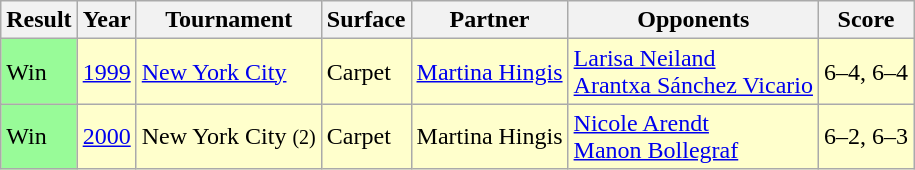<table class="sortable wikitable">
<tr>
<th>Result</th>
<th><strong>Year</strong></th>
<th>Tournament</th>
<th><strong>Surface</strong></th>
<th><strong>Partner</strong></th>
<th>Opponents</th>
<th>Score</th>
</tr>
<tr bgcolor="ffffcc">
<td bgcolor="98FB98">Win</td>
<td><a href='#'>1999</a></td>
<td><a href='#'>New York City</a></td>
<td>Carpet</td>
<td> <a href='#'>Martina Hingis</a></td>
<td> <a href='#'>Larisa Neiland</a><br> <a href='#'>Arantxa Sánchez Vicario</a></td>
<td>6–4, 6–4</td>
</tr>
<tr bgcolor="ffffcc">
<td bgcolor="98FB98">Win</td>
<td><a href='#'>2000</a></td>
<td>New York City <small>(2)</small></td>
<td>Carpet</td>
<td> Martina Hingis</td>
<td> <a href='#'>Nicole Arendt</a><br> <a href='#'>Manon Bollegraf</a></td>
<td>6–2, 6–3</td>
</tr>
</table>
